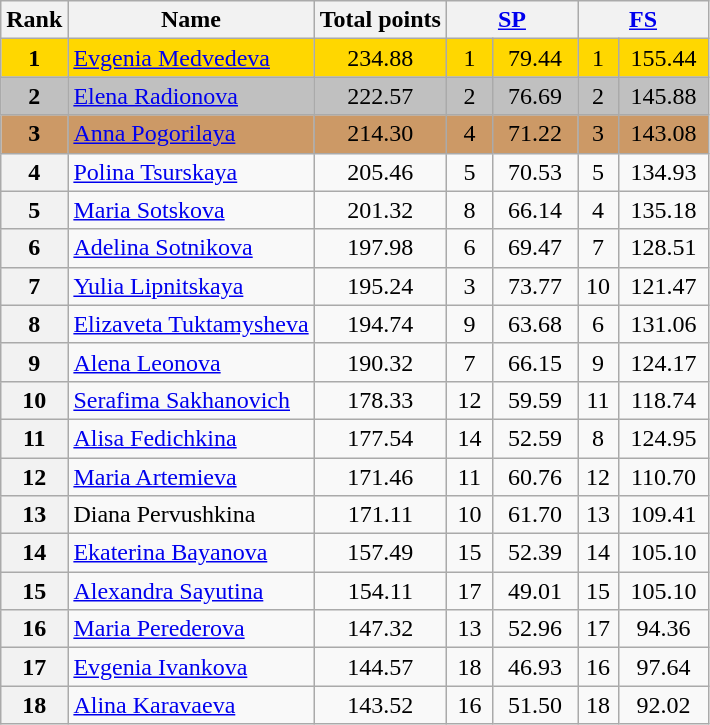<table class="wikitable sortable">
<tr>
<th>Rank</th>
<th>Name</th>
<th>Total points</th>
<th colspan="2" width="80px"><a href='#'>SP</a></th>
<th colspan="2" width="80px"><a href='#'>FS</a></th>
</tr>
<tr bgcolor="gold">
<td align="center"><strong>1</strong></td>
<td><a href='#'>Evgenia Medvedeva</a></td>
<td align="center">234.88</td>
<td align="center">1</td>
<td align="center">79.44</td>
<td align="center">1</td>
<td align="center">155.44</td>
</tr>
<tr bgcolor="silver">
<td align="center"><strong>2</strong></td>
<td><a href='#'>Elena Radionova</a></td>
<td align="center">222.57</td>
<td align="center">2</td>
<td align="center">76.69</td>
<td align="center">2</td>
<td align="center">145.88</td>
</tr>
<tr bgcolor="cc9966">
<td align="center"><strong>3</strong></td>
<td><a href='#'>Anna Pogorilaya</a></td>
<td align="center">214.30</td>
<td align="center">4</td>
<td align="center">71.22</td>
<td align="center">3</td>
<td align="center">143.08</td>
</tr>
<tr>
<th>4</th>
<td><a href='#'>Polina Tsurskaya</a></td>
<td align="center">205.46</td>
<td align="center">5</td>
<td align="center">70.53</td>
<td align="center">5</td>
<td align="center">134.93</td>
</tr>
<tr>
<th>5</th>
<td><a href='#'>Maria Sotskova</a></td>
<td align="center">201.32</td>
<td align="center">8</td>
<td align="center">66.14</td>
<td align="center">4</td>
<td align="center">135.18</td>
</tr>
<tr>
<th>6</th>
<td><a href='#'>Adelina Sotnikova</a></td>
<td align="center">197.98</td>
<td align="center">6</td>
<td align="center">69.47</td>
<td align="center">7</td>
<td align="center">128.51</td>
</tr>
<tr>
<th>7</th>
<td><a href='#'>Yulia Lipnitskaya</a></td>
<td align="center">195.24</td>
<td align="center">3</td>
<td align="center">73.77</td>
<td align="center">10</td>
<td align="center">121.47</td>
</tr>
<tr>
<th>8</th>
<td><a href='#'>Elizaveta Tuktamysheva</a></td>
<td align="center">194.74</td>
<td align="center">9</td>
<td align="center">63.68</td>
<td align="center">6</td>
<td align="center">131.06</td>
</tr>
<tr>
<th>9</th>
<td><a href='#'>Alena Leonova</a></td>
<td align="center">190.32</td>
<td align="center">7</td>
<td align="center">66.15</td>
<td align="center">9</td>
<td align="center">124.17</td>
</tr>
<tr>
<th>10</th>
<td><a href='#'>Serafima Sakhanovich</a></td>
<td align="center">178.33</td>
<td align="center">12</td>
<td align="center">59.59</td>
<td align="center">11</td>
<td align="center">118.74</td>
</tr>
<tr>
<th>11</th>
<td><a href='#'>Alisa Fedichkina</a></td>
<td align="center">177.54</td>
<td align="center">14</td>
<td align="center">52.59</td>
<td align="center">8</td>
<td align="center">124.95</td>
</tr>
<tr>
<th>12</th>
<td><a href='#'>Maria Artemieva</a></td>
<td align="center">171.46</td>
<td align="center">11</td>
<td align="center">60.76</td>
<td align="center">12</td>
<td align="center">110.70</td>
</tr>
<tr>
<th>13</th>
<td>Diana Pervushkina</td>
<td align="center">171.11</td>
<td align="center">10</td>
<td align="center">61.70</td>
<td align="center">13</td>
<td align="center">109.41</td>
</tr>
<tr>
<th>14</th>
<td><a href='#'>Ekaterina Bayanova</a></td>
<td align="center">157.49</td>
<td align="center">15</td>
<td align="center">52.39</td>
<td align="center">14</td>
<td align="center">105.10</td>
</tr>
<tr>
<th>15</th>
<td><a href='#'>Alexandra Sayutina</a></td>
<td align="center">154.11</td>
<td align="center">17</td>
<td align="center">49.01</td>
<td align="center">15</td>
<td align="center">105.10</td>
</tr>
<tr>
<th>16</th>
<td><a href='#'>Maria Perederova</a></td>
<td align="center">147.32</td>
<td align="center">13</td>
<td align="center">52.96</td>
<td align="center">17</td>
<td align="center">94.36</td>
</tr>
<tr>
<th>17</th>
<td><a href='#'>Evgenia Ivankova</a></td>
<td align="center">144.57</td>
<td align="center">18</td>
<td align="center">46.93</td>
<td align="center">16</td>
<td align="center">97.64</td>
</tr>
<tr>
<th>18</th>
<td><a href='#'>Alina Karavaeva</a></td>
<td align="center">143.52</td>
<td align="center">16</td>
<td align="center">51.50</td>
<td align="center">18</td>
<td align="center">92.02</td>
</tr>
</table>
